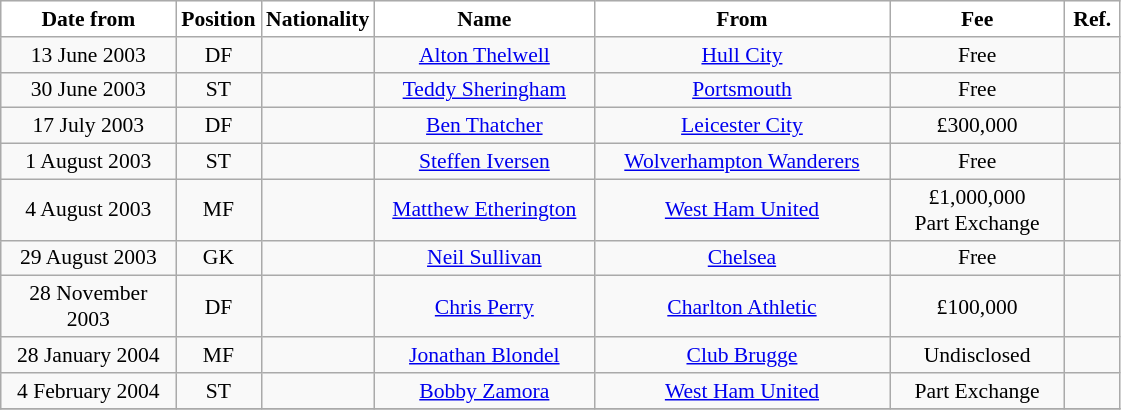<table class="wikitable" style="text-align:center; font-size:90%; ">
<tr>
<th style="background:#FFFFFF; color:#000000; width:110px;">Date from</th>
<th style="background:#FFFFFF; color:#000000; width:50px;">Position</th>
<th style="background:#FFFFFF; color:#000000; width:50px;">Nationality</th>
<th style="background:#FFFFFF; color:#000000; width:140px;">Name</th>
<th style="background:#FFFFFF; color:#000000; width:190px;">From</th>
<th style="background:#FFFFFF; color:#000000; width:110px;">Fee</th>
<th style="background:#FFFFFF; color:#000000; width:30px;">Ref.</th>
</tr>
<tr>
<td>13 June 2003</td>
<td>DF</td>
<td></td>
<td><a href='#'>Alton Thelwell</a></td>
<td> <a href='#'>Hull City</a></td>
<td>Free</td>
<td></td>
</tr>
<tr>
<td>30 June 2003</td>
<td>ST</td>
<td></td>
<td><a href='#'>Teddy Sheringham</a></td>
<td> <a href='#'>Portsmouth</a></td>
<td>Free</td>
<td></td>
</tr>
<tr>
<td>17 July 2003</td>
<td>DF</td>
<td></td>
<td><a href='#'>Ben Thatcher</a></td>
<td> <a href='#'>Leicester City</a></td>
<td>£300,000</td>
<td></td>
</tr>
<tr>
<td>1 August 2003</td>
<td>ST</td>
<td></td>
<td><a href='#'>Steffen Iversen</a></td>
<td> <a href='#'>Wolverhampton Wanderers</a></td>
<td>Free</td>
<td></td>
</tr>
<tr>
<td>4 August 2003</td>
<td>MF</td>
<td></td>
<td><a href='#'>Matthew Etherington</a></td>
<td> <a href='#'>West Ham United</a></td>
<td>£1,000,000 <br> Part Exchange</td>
<td></td>
</tr>
<tr>
<td>29 August 2003</td>
<td>GK</td>
<td></td>
<td><a href='#'>Neil Sullivan</a></td>
<td> <a href='#'>Chelsea</a></td>
<td>Free</td>
<td></td>
</tr>
<tr>
<td>28 November 2003</td>
<td>DF</td>
<td></td>
<td><a href='#'>Chris Perry</a></td>
<td> <a href='#'>Charlton Athletic</a></td>
<td>£100,000</td>
<td></td>
</tr>
<tr>
<td>28 January 2004</td>
<td>MF</td>
<td></td>
<td><a href='#'>Jonathan Blondel</a></td>
<td> <a href='#'>Club Brugge</a></td>
<td>Undisclosed</td>
<td></td>
</tr>
<tr>
<td>4 February 2004</td>
<td>ST</td>
<td></td>
<td><a href='#'>Bobby Zamora</a></td>
<td> <a href='#'>West Ham United</a></td>
<td>Part Exchange</td>
<td></td>
</tr>
<tr>
</tr>
</table>
